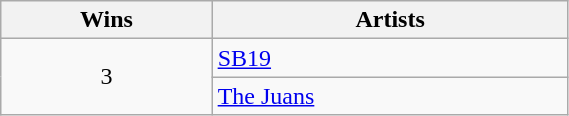<table class="wikitable"  style="width:30%;">
<tr>
<th scope="col">Wins</th>
<th scope="col">Artists</th>
</tr>
<tr>
<td rowspan="2" align="center">3</td>
<td><a href='#'>SB19</a></td>
</tr>
<tr>
<td><a href='#'>The Juans</a></td>
</tr>
</table>
